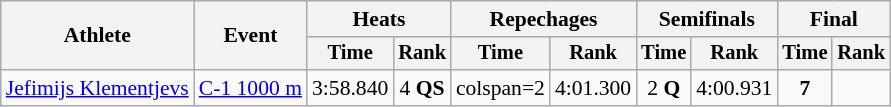<table class="wikitable" style="font-size:90%">
<tr>
<th rowspan=2>Athlete</th>
<th rowspan=2>Event</th>
<th colspan=2>Heats</th>
<th colspan=2>Repechages</th>
<th colspan=2>Semifinals</th>
<th colspan=2>Final</th>
</tr>
<tr style="font-size:95%">
<th>Time</th>
<th>Rank</th>
<th>Time</th>
<th>Rank</th>
<th>Time</th>
<th>Rank</th>
<th>Time</th>
<th>Rank</th>
</tr>
<tr align=center>
<td align=left><a href='#'>Jefimijs Klementjevs</a></td>
<td align=left><a href='#'>C-1 1000 m</a></td>
<td>3:58.840</td>
<td>4 <strong>QS</strong></td>
<td>colspan=2 </td>
<td>4:01.300</td>
<td>2 <strong>Q</strong></td>
<td>4:00.931</td>
<td><strong>7</strong></td>
</tr>
</table>
